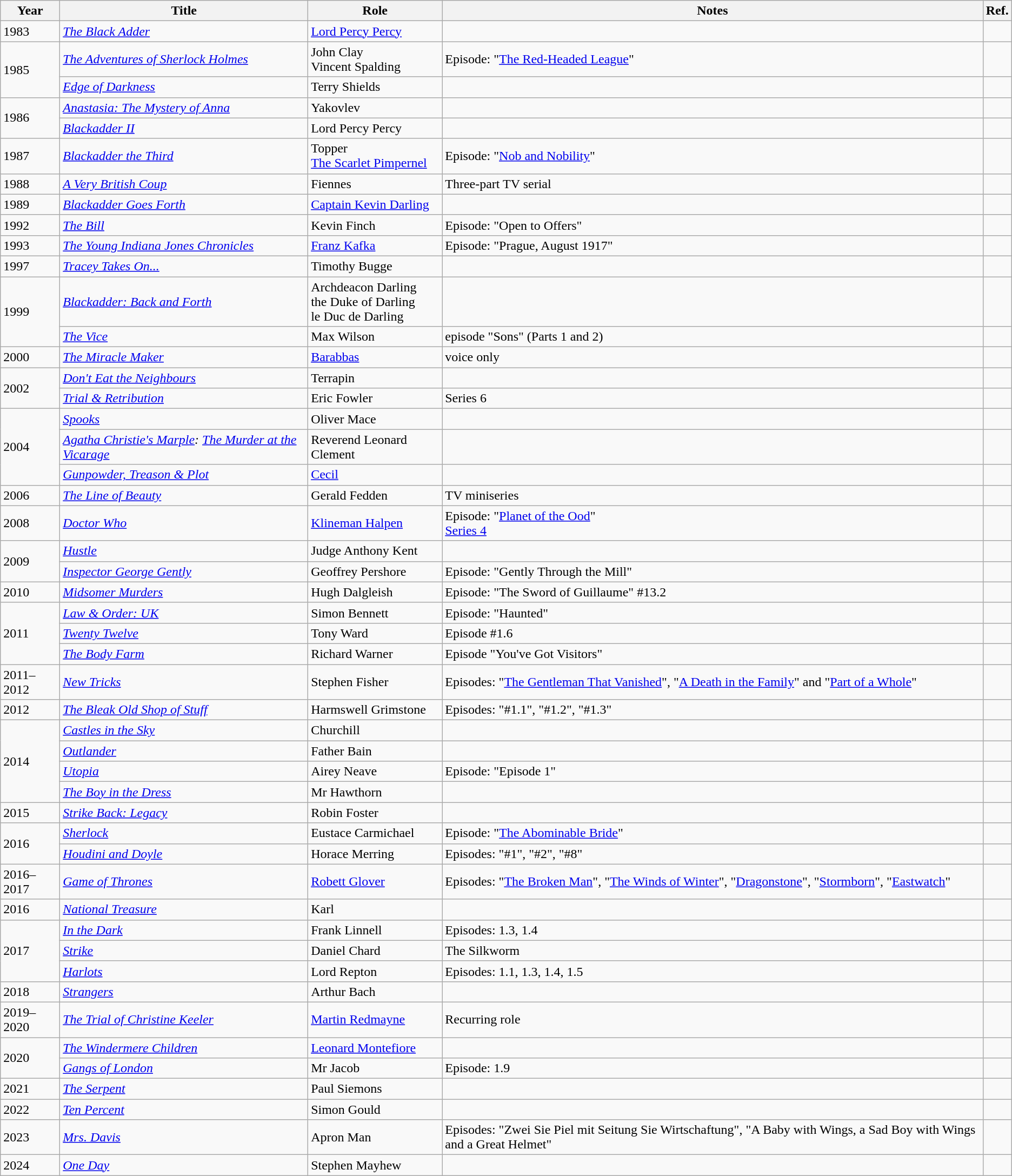<table class="wikitable sortable">
<tr>
<th>Year</th>
<th>Title</th>
<th>Role</th>
<th>Notes</th>
<th>Ref.</th>
</tr>
<tr>
<td>1983</td>
<td><em><a href='#'>The Black Adder</a></em></td>
<td><a href='#'>Lord Percy Percy</a></td>
<td></td>
<td></td>
</tr>
<tr>
<td rowspan="2">1985</td>
<td><em><a href='#'>The Adventures of Sherlock Holmes</a></em></td>
<td>John Clay<br>Vincent Spalding</td>
<td>Episode: "<a href='#'>The Red-Headed League</a>"</td>
<td></td>
</tr>
<tr>
<td><em><a href='#'>Edge of Darkness</a></em></td>
<td>Terry Shields</td>
<td></td>
<td></td>
</tr>
<tr>
<td rowspan="2">1986</td>
<td><em><a href='#'>Anastasia: The Mystery of Anna</a></em></td>
<td>Yakovlev</td>
<td></td>
<td></td>
</tr>
<tr>
<td><em><a href='#'>Blackadder II</a></em></td>
<td>Lord Percy Percy</td>
<td></td>
<td></td>
</tr>
<tr>
<td>1987</td>
<td><em><a href='#'>Blackadder the Third</a></em></td>
<td>Topper<br><a href='#'>The Scarlet Pimpernel</a></td>
<td>Episode: "<a href='#'>Nob and Nobility</a>"</td>
<td></td>
</tr>
<tr>
<td>1988</td>
<td><em><a href='#'>A Very British Coup</a></em></td>
<td>Fiennes</td>
<td>Three-part TV serial</td>
<td></td>
</tr>
<tr>
<td>1989</td>
<td><em><a href='#'>Blackadder Goes Forth</a></em></td>
<td><a href='#'>Captain Kevin Darling</a></td>
<td></td>
<td></td>
</tr>
<tr>
<td>1992</td>
<td><em><a href='#'>The Bill</a></em></td>
<td>Kevin Finch</td>
<td>Episode: "Open to Offers"</td>
<td></td>
</tr>
<tr>
<td>1993</td>
<td><em><a href='#'>The Young Indiana Jones Chronicles</a></em></td>
<td><a href='#'>Franz Kafka</a></td>
<td>Episode: "Prague, August 1917"</td>
<td></td>
</tr>
<tr>
<td>1997</td>
<td><em><a href='#'>Tracey Takes On...</a></em></td>
<td>Timothy Bugge</td>
<td></td>
<td></td>
</tr>
<tr>
<td rowspan="2">1999</td>
<td><em><a href='#'>Blackadder: Back and Forth</a></em></td>
<td>Archdeacon Darling<br>the Duke of Darling<br>le Duc de Darling</td>
<td></td>
<td></td>
</tr>
<tr>
<td><em><a href='#'>The Vice</a></em></td>
<td>Max Wilson</td>
<td>episode "Sons" (Parts 1 and 2)</td>
<td></td>
</tr>
<tr>
<td>2000</td>
<td><em><a href='#'>The Miracle Maker</a></em></td>
<td><a href='#'>Barabbas</a></td>
<td>voice only</td>
<td></td>
</tr>
<tr>
<td rowspan="2">2002</td>
<td><em><a href='#'>Don't Eat the Neighbours</a></em></td>
<td>Terrapin</td>
<td></td>
<td></td>
</tr>
<tr>
<td><em><a href='#'>Trial & Retribution</a></em></td>
<td>Eric Fowler</td>
<td>Series 6</td>
<td></td>
</tr>
<tr>
<td rowspan="3">2004</td>
<td><em><a href='#'>Spooks</a></em></td>
<td>Oliver Mace</td>
<td></td>
<td></td>
</tr>
<tr>
<td><em><a href='#'>Agatha Christie's Marple</a>: <a href='#'>The Murder at the Vicarage</a></em></td>
<td>Reverend Leonard Clement</td>
<td></td>
<td></td>
</tr>
<tr>
<td><em><a href='#'>Gunpowder, Treason & Plot</a></em></td>
<td><a href='#'>Cecil</a></td>
<td></td>
<td></td>
</tr>
<tr>
<td>2006</td>
<td><em><a href='#'>The Line of Beauty</a></em></td>
<td>Gerald Fedden</td>
<td>TV miniseries</td>
<td></td>
</tr>
<tr>
<td>2008</td>
<td><em><a href='#'>Doctor Who</a></em></td>
<td><a href='#'>Klineman Halpen</a></td>
<td>Episode: "<a href='#'>Planet of the Ood</a>"<br><a href='#'>Series 4</a></td>
<td></td>
</tr>
<tr>
<td rowspan="2">2009</td>
<td><em><a href='#'>Hustle</a></em></td>
<td>Judge Anthony Kent</td>
<td></td>
<td></td>
</tr>
<tr>
<td><em><a href='#'>Inspector George Gently</a></em></td>
<td>Geoffrey Pershore</td>
<td>Episode: "Gently Through the Mill"</td>
<td></td>
</tr>
<tr>
<td>2010</td>
<td><em><a href='#'>Midsomer Murders</a></em></td>
<td>Hugh Dalgleish</td>
<td>Episode: "The Sword of Guillaume" #13.2</td>
<td></td>
</tr>
<tr>
<td rowspan="3">2011</td>
<td><em><a href='#'>Law & Order: UK</a></em></td>
<td>Simon Bennett</td>
<td>Episode: "Haunted"</td>
<td></td>
</tr>
<tr>
<td><em><a href='#'>Twenty Twelve</a></em></td>
<td>Tony Ward</td>
<td>Episode #1.6</td>
<td></td>
</tr>
<tr>
<td><em><a href='#'>The Body Farm</a></em></td>
<td>Richard Warner</td>
<td>Episode "You've Got Visitors"</td>
<td></td>
</tr>
<tr>
<td>2011–2012</td>
<td><em><a href='#'>New Tricks</a></em></td>
<td>Stephen Fisher</td>
<td>Episodes: "<a href='#'>The Gentleman That Vanished</a>", "<a href='#'>A Death in the Family</a>" and "<a href='#'>Part of a Whole</a>"</td>
<td></td>
</tr>
<tr>
<td>2012</td>
<td><em><a href='#'>The Bleak Old Shop of Stuff</a></em></td>
<td>Harmswell Grimstone</td>
<td>Episodes: "#1.1", "#1.2", "#1.3"</td>
<td></td>
</tr>
<tr>
<td rowspan="4">2014</td>
<td><em><a href='#'>Castles in the Sky</a></em></td>
<td>Churchill</td>
<td></td>
<td></td>
</tr>
<tr>
<td><em><a href='#'>Outlander</a></em></td>
<td>Father Bain</td>
<td></td>
<td></td>
</tr>
<tr>
<td><em><a href='#'>Utopia</a></em></td>
<td>Airey Neave</td>
<td>Episode: "Episode 1"</td>
<td></td>
</tr>
<tr>
<td><em><a href='#'>The Boy in the Dress</a></em></td>
<td>Mr Hawthorn</td>
<td></td>
<td></td>
</tr>
<tr>
<td>2015</td>
<td><em><a href='#'>Strike Back: Legacy</a></em></td>
<td>Robin Foster</td>
<td></td>
<td></td>
</tr>
<tr>
<td rowspan="2">2016</td>
<td><em><a href='#'>Sherlock</a></em></td>
<td>Eustace Carmichael</td>
<td>Episode: "<a href='#'>The Abominable Bride</a>"</td>
<td></td>
</tr>
<tr>
<td><em><a href='#'>Houdini and Doyle</a></em></td>
<td>Horace Merring</td>
<td>Episodes: "#1", "#2", "#8"</td>
<td></td>
</tr>
<tr>
<td>2016–2017</td>
<td><em><a href='#'>Game of Thrones</a></em></td>
<td><a href='#'>Robett Glover</a></td>
<td>Episodes: "<a href='#'>The Broken Man</a>", "<a href='#'>The Winds of Winter</a>", "<a href='#'>Dragonstone</a>", "<a href='#'>Stormborn</a>", "<a href='#'>Eastwatch</a>"</td>
<td></td>
</tr>
<tr>
<td>2016</td>
<td><em><a href='#'>National Treasure</a></em></td>
<td>Karl</td>
<td></td>
<td></td>
</tr>
<tr>
<td rowspan="3">2017</td>
<td><em><a href='#'>In the Dark</a></em></td>
<td>Frank Linnell</td>
<td>Episodes: 1.3, 1.4</td>
<td></td>
</tr>
<tr>
<td><em><a href='#'>Strike</a></em></td>
<td>Daniel Chard</td>
<td>The Silkworm</td>
<td></td>
</tr>
<tr>
<td><em><a href='#'>Harlots</a></em></td>
<td>Lord Repton</td>
<td>Episodes: 1.1, 1.3, 1.4, 1.5</td>
<td></td>
</tr>
<tr>
<td>2018</td>
<td><em><a href='#'>Strangers</a></em></td>
<td>Arthur Bach</td>
<td></td>
<td></td>
</tr>
<tr>
<td>2019–2020</td>
<td><em><a href='#'>The Trial of Christine Keeler</a></em></td>
<td><a href='#'>Martin Redmayne</a></td>
<td>Recurring role</td>
<td></td>
</tr>
<tr>
<td rowspan="2">2020</td>
<td><em><a href='#'>The Windermere Children</a></em></td>
<td><a href='#'>Leonard Montefiore</a></td>
<td></td>
<td></td>
</tr>
<tr>
<td><em><a href='#'>Gangs of London</a></em></td>
<td>Mr Jacob</td>
<td>Episode: 1.9</td>
<td></td>
</tr>
<tr>
<td>2021</td>
<td><em><a href='#'>The Serpent</a></em></td>
<td>Paul Siemons</td>
<td></td>
<td></td>
</tr>
<tr>
<td>2022</td>
<td><em><a href='#'>Ten Percent</a></em></td>
<td>Simon Gould</td>
<td></td>
<td></td>
</tr>
<tr>
<td>2023</td>
<td><em><a href='#'>Mrs. Davis</a></em></td>
<td>Apron Man</td>
<td>Episodes: "Zwei Sie Piel mit Seitung Sie Wirtschaftung", "A Baby with Wings, a Sad Boy with Wings and a Great Helmet"</td>
<td></td>
</tr>
<tr>
<td>2024</td>
<td><em><a href='#'>One Day</a></em></td>
<td>Stephen Mayhew</td>
<td></td>
<td></td>
</tr>
</table>
